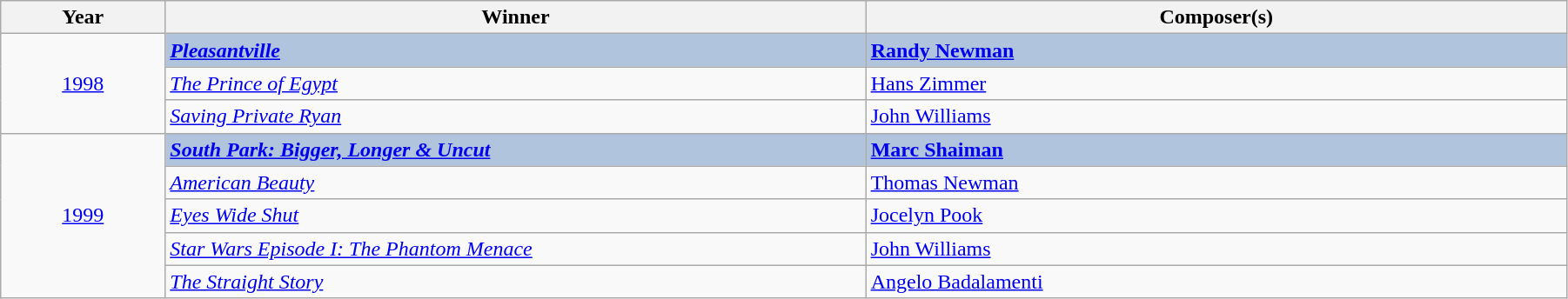<table class="wikitable" width="95%" cellpadding="5">
<tr>
<th width="100"><strong>Year</strong></th>
<th width="450"><strong>Winner</strong></th>
<th width="450"><strong>Composer(s)</strong></th>
</tr>
<tr>
<td rowspan="3" style="text-align:center;"><a href='#'>1998</a></td>
<td style="background:#B0C4DE;"><strong><em><a href='#'>Pleasantville</a></em></strong></td>
<td style="background:#B0C4DE;"><a href='#'><strong>Randy Newman</strong></a></td>
</tr>
<tr>
<td><em><a href='#'>The Prince of Egypt</a></em></td>
<td><a href='#'>Hans Zimmer</a></td>
</tr>
<tr>
<td><em><a href='#'>Saving Private Ryan</a></em></td>
<td><a href='#'>John Williams</a></td>
</tr>
<tr>
<td rowspan="5" style="text-align:center;"><a href='#'>1999</a></td>
<td style="background:#B0C4DE;"><strong><em><a href='#'>South Park: Bigger, Longer & Uncut</a></em></strong></td>
<td style="background:#B0C4DE;"><a href='#'><strong>Marc Shaiman</strong></a></td>
</tr>
<tr>
<td><em><a href='#'>American Beauty</a></em></td>
<td><a href='#'>Thomas Newman</a></td>
</tr>
<tr>
<td><em><a href='#'>Eyes Wide Shut</a></em></td>
<td><a href='#'>Jocelyn Pook</a></td>
</tr>
<tr>
<td><em><a href='#'>Star Wars Episode I: The Phantom Menace</a></em></td>
<td><a href='#'>John Williams</a></td>
</tr>
<tr>
<td><em><a href='#'>The Straight Story</a></em></td>
<td><a href='#'>Angelo Badalamenti</a></td>
</tr>
</table>
